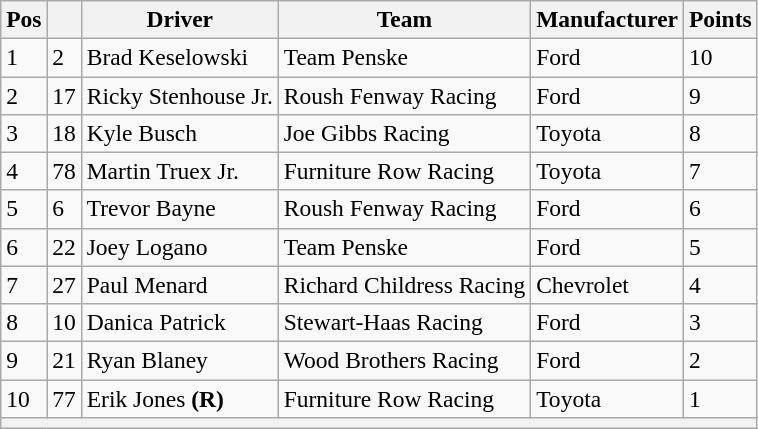<table class="wikitable" style="font-size:98%">
<tr>
<th>Pos</th>
<th></th>
<th>Driver</th>
<th>Team</th>
<th>Manufacturer</th>
<th>Points</th>
</tr>
<tr>
<td>1</td>
<td>2</td>
<td>Brad Keselowski</td>
<td>Team Penske</td>
<td>Ford</td>
<td>10</td>
</tr>
<tr>
<td>2</td>
<td>17</td>
<td>Ricky Stenhouse Jr.</td>
<td>Roush Fenway Racing</td>
<td>Ford</td>
<td>9</td>
</tr>
<tr>
<td>3</td>
<td>18</td>
<td>Kyle Busch</td>
<td>Joe Gibbs Racing</td>
<td>Toyota</td>
<td>8</td>
</tr>
<tr>
<td>4</td>
<td>78</td>
<td>Martin Truex Jr.</td>
<td>Furniture Row Racing</td>
<td>Toyota</td>
<td>7</td>
</tr>
<tr>
<td>5</td>
<td>6</td>
<td>Trevor Bayne</td>
<td>Roush Fenway Racing</td>
<td>Ford</td>
<td>6</td>
</tr>
<tr>
<td>6</td>
<td>22</td>
<td>Joey Logano</td>
<td>Team Penske</td>
<td>Ford</td>
<td>5</td>
</tr>
<tr>
<td>7</td>
<td>27</td>
<td>Paul Menard</td>
<td>Richard Childress Racing</td>
<td>Chevrolet</td>
<td>4</td>
</tr>
<tr>
<td>8</td>
<td>10</td>
<td>Danica Patrick</td>
<td>Stewart-Haas Racing</td>
<td>Ford</td>
<td>3</td>
</tr>
<tr>
<td>9</td>
<td>21</td>
<td>Ryan Blaney</td>
<td>Wood Brothers Racing</td>
<td>Ford</td>
<td>2</td>
</tr>
<tr>
<td>10</td>
<td>77</td>
<td>Erik Jones <strong>(R)</strong></td>
<td>Furniture Row Racing</td>
<td>Toyota</td>
<td>1</td>
</tr>
<tr>
<th colspan="6"></th>
</tr>
</table>
